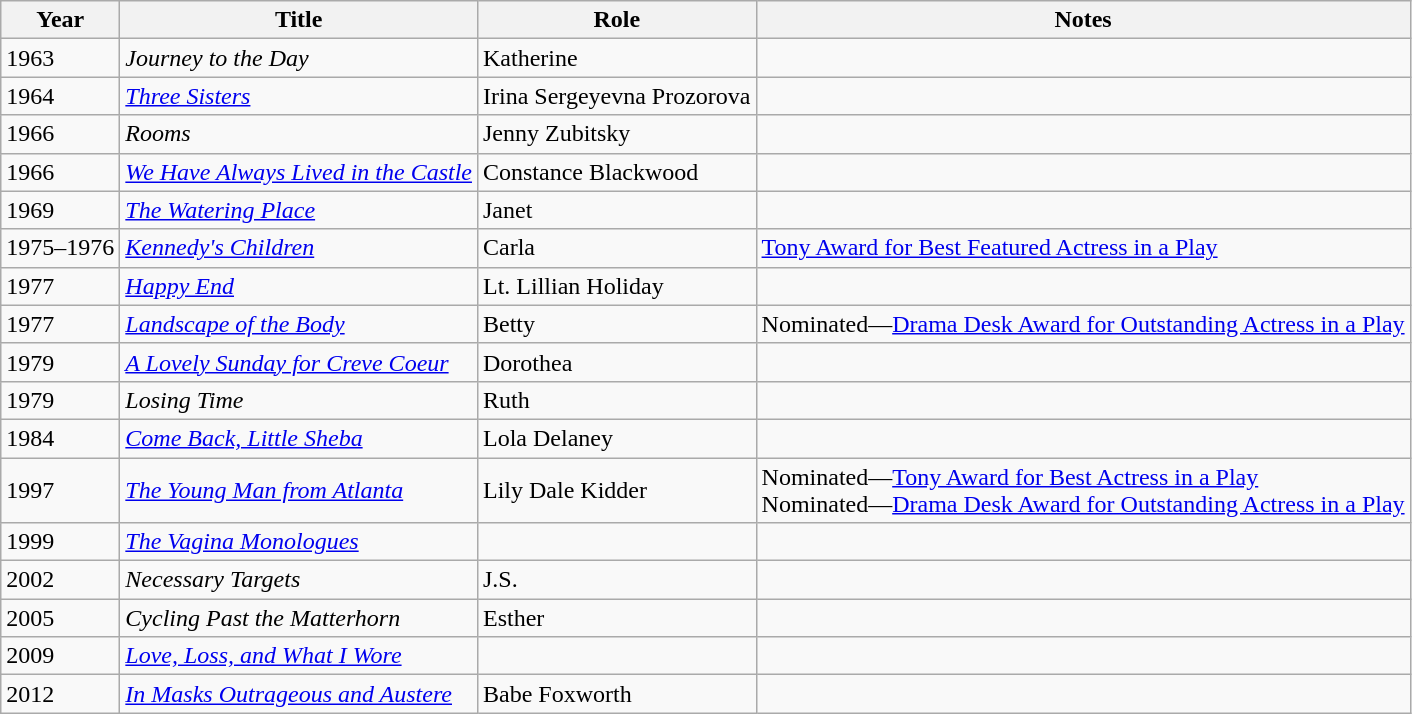<table class="wikitable sortable">
<tr>
<th>Year</th>
<th>Title</th>
<th>Role</th>
<th>Notes</th>
</tr>
<tr>
<td>1963</td>
<td><em>Journey to the Day</em></td>
<td>Katherine</td>
<td></td>
</tr>
<tr>
<td>1964</td>
<td><em><a href='#'>Three Sisters</a></em></td>
<td>Irina Sergeyevna Prozorova</td>
<td></td>
</tr>
<tr>
<td>1966</td>
<td><em>Rooms</em></td>
<td>Jenny Zubitsky</td>
<td></td>
</tr>
<tr>
<td>1966</td>
<td><em><a href='#'>We Have Always Lived in the Castle</a></em></td>
<td>Constance Blackwood</td>
<td></td>
</tr>
<tr>
<td>1969</td>
<td><em><a href='#'>The Watering Place</a></em></td>
<td>Janet</td>
<td></td>
</tr>
<tr>
<td>1975–1976</td>
<td><em><a href='#'>Kennedy's Children</a></em></td>
<td>Carla</td>
<td><a href='#'>Tony Award for Best Featured Actress in a Play</a></td>
</tr>
<tr>
<td>1977</td>
<td><em><a href='#'>Happy End</a></em></td>
<td>Lt. Lillian Holiday</td>
<td></td>
</tr>
<tr>
<td>1977</td>
<td><em><a href='#'>Landscape of the Body</a></em></td>
<td>Betty</td>
<td>Nominated—<a href='#'>Drama Desk Award for Outstanding Actress in a Play</a></td>
</tr>
<tr>
<td>1979</td>
<td><em><a href='#'>A Lovely Sunday for Creve Coeur</a></em></td>
<td>Dorothea</td>
<td></td>
</tr>
<tr>
<td>1979</td>
<td><em>Losing Time</em></td>
<td>Ruth</td>
<td></td>
</tr>
<tr>
<td>1984</td>
<td><em><a href='#'>Come Back, Little Sheba</a></em></td>
<td>Lola Delaney</td>
<td></td>
</tr>
<tr>
<td>1997</td>
<td><em><a href='#'>The Young Man from Atlanta</a></em></td>
<td>Lily Dale Kidder</td>
<td>Nominated—<a href='#'>Tony Award for Best Actress in a Play</a><br>Nominated—<a href='#'>Drama Desk Award for Outstanding Actress in a Play</a></td>
</tr>
<tr>
<td>1999</td>
<td><em><a href='#'>The Vagina Monologues</a></em></td>
<td></td>
<td></td>
</tr>
<tr>
<td>2002</td>
<td><em>Necessary Targets</em></td>
<td>J.S.</td>
<td></td>
</tr>
<tr>
<td>2005</td>
<td><em>Cycling Past the Matterhorn</em></td>
<td>Esther</td>
<td></td>
</tr>
<tr>
<td>2009</td>
<td><em><a href='#'>Love, Loss, and What I Wore</a></em></td>
<td></td>
<td></td>
</tr>
<tr>
<td>2012</td>
<td><em><a href='#'>In Masks Outrageous and Austere</a></em></td>
<td>Babe Foxworth</td>
<td></td>
</tr>
</table>
